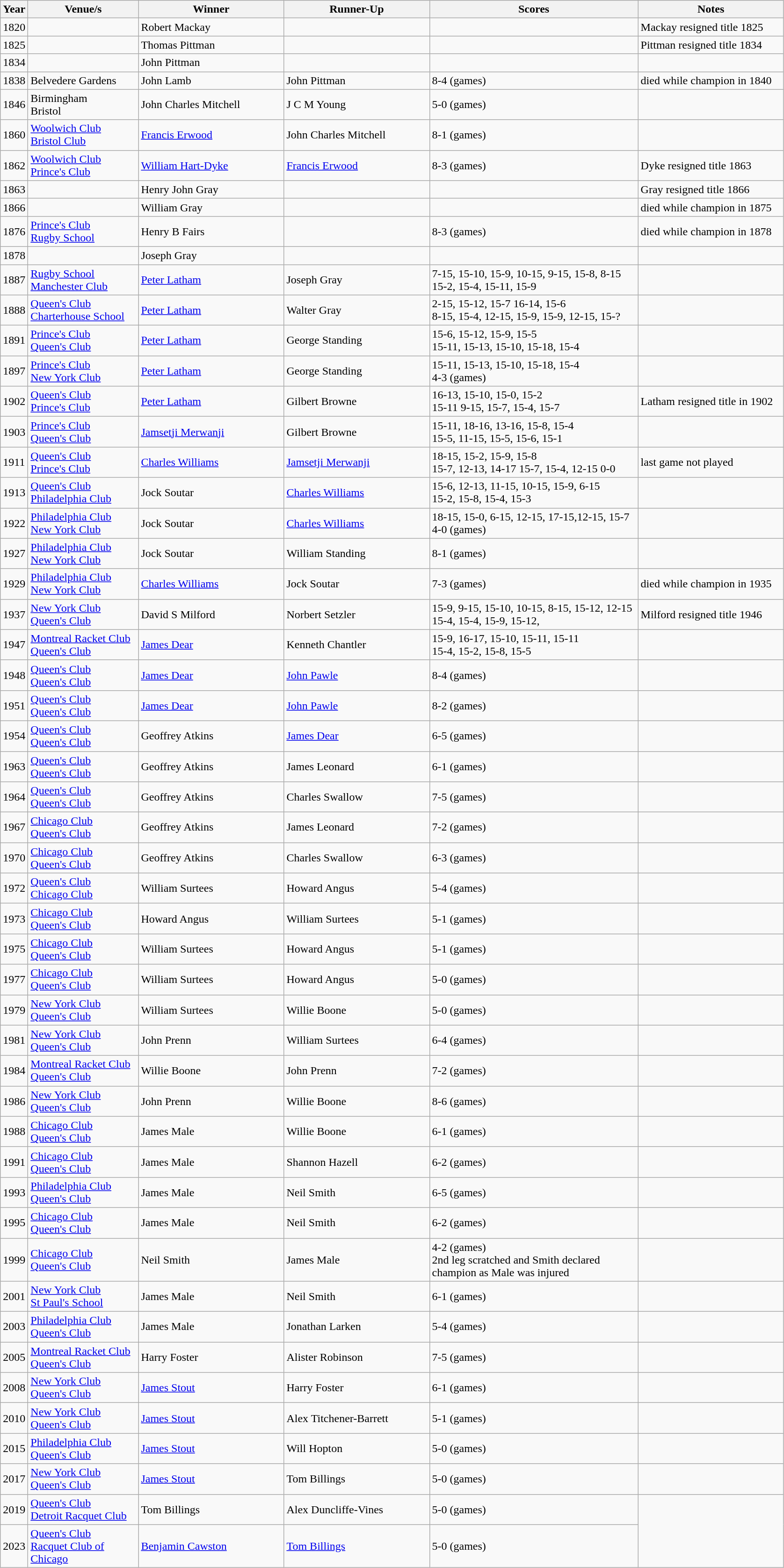<table class="wikitable" style="font-size: 100%">
<tr>
<th width=25>Year</th>
<th width=150>Venue/s</th>
<th width=200>Winner</th>
<th width=200>Runner-Up</th>
<th width=290>Scores</th>
<th width=200>Notes</th>
</tr>
<tr>
<td>1820</td>
<td></td>
<td> Robert Mackay </td>
<td></td>
<td></td>
<td>Mackay resigned title 1825</td>
</tr>
<tr>
<td>1825</td>
<td></td>
<td> Thomas Pittman </td>
<td></td>
<td></td>
<td>Pittman resigned title 1834</td>
</tr>
<tr>
<td>1834</td>
<td></td>
<td> John Pittman </td>
<td></td>
<td></td>
<td></td>
</tr>
<tr>
<td>1838</td>
<td>Belvedere Gardens</td>
<td> John Lamb </td>
<td> John Pittman</td>
<td>8-4 (games)</td>
<td>died while champion in 1840</td>
</tr>
<tr>
<td>1846</td>
<td>Birmingham <br> Bristol</td>
<td> John Charles Mitchell </td>
<td> J C M Young</td>
<td>5-0 (games)</td>
<td></td>
</tr>
<tr>
<td>1860</td>
<td><a href='#'>Woolwich Club</a> <br><a href='#'>Bristol Club</a></td>
<td> <a href='#'>Francis Erwood</a></td>
<td> John Charles Mitchell</td>
<td>8-1 (games)</td>
<td></td>
</tr>
<tr>
<td>1862</td>
<td><a href='#'>Woolwich Club</a> <br><a href='#'>Prince's Club</a></td>
<td> <a href='#'>William Hart-Dyke</a></td>
<td> <a href='#'>Francis Erwood</a></td>
<td>8-3 (games)</td>
<td>Dyke resigned title 1863</td>
</tr>
<tr>
<td>1863</td>
<td></td>
<td> Henry John Gray </td>
<td></td>
<td></td>
<td>Gray resigned title 1866</td>
</tr>
<tr>
<td>1866</td>
<td></td>
<td> William Gray </td>
<td></td>
<td></td>
<td>died while champion in 1875</td>
</tr>
<tr>
<td>1876</td>
<td><a href='#'>Prince's Club</a><br><a href='#'>Rugby School</a></td>
<td> Henry B Fairs </td>
<td></td>
<td>8-3 (games)</td>
<td>died while champion in 1878</td>
</tr>
<tr>
<td>1878</td>
<td></td>
<td> Joseph Gray </td>
<td></td>
<td></td>
<td></td>
</tr>
<tr>
<td>1887</td>
<td><a href='#'>Rugby School</a> <br><a href='#'>Manchester Club</a></td>
<td> <a href='#'>Peter Latham</a></td>
<td> Joseph Gray</td>
<td>7-15, 15-10, 15-9, 10-15, 9-15, 15-8, 8-15  <br> 15-2, 15-4, 15-11, 15-9</td>
<td></td>
</tr>
<tr>
<td>1888</td>
<td><a href='#'>Queen's Club</a><br><a href='#'>Charterhouse School</a></td>
<td> <a href='#'>Peter Latham</a></td>
<td> Walter Gray</td>
<td>2-15, 15-12, 15-7 16-14, 15-6 <br>8-15, 15-4, 12-15, 15-9, 15-9, 12-15, 15-?</td>
<td></td>
</tr>
<tr>
<td>1891</td>
<td><a href='#'>Prince's Club</a> <br><a href='#'>Queen's Club</a></td>
<td> <a href='#'>Peter Latham</a></td>
<td> George Standing</td>
<td>15-6, 15-12, 15-9, 15-5<br>15-11, 15-13, 15-10, 15-18, 15-4</td>
<td></td>
</tr>
<tr>
<td>1897</td>
<td><a href='#'>Prince's Club</a> <br><a href='#'>New York Club</a></td>
<td> <a href='#'>Peter Latham</a></td>
<td> George Standing</td>
<td>15-11, 15-13, 15-10, 15-18, 15-4 <br> 4-3 (games)</td>
<td></td>
</tr>
<tr>
<td>1902</td>
<td><a href='#'>Queen's Club</a><br><a href='#'>Prince's Club</a></td>
<td> <a href='#'>Peter Latham</a></td>
<td> Gilbert Browne</td>
<td>16-13, 15-10, 15-0, 15-2<br>15-11 9-15, 15-7, 15-4, 15-7</td>
<td>Latham resigned title in 1902</td>
</tr>
<tr>
<td>1903</td>
<td><a href='#'>Prince's Club</a> <br><a href='#'>Queen's Club</a></td>
<td> <a href='#'>Jamsetji Merwanji</a></td>
<td> Gilbert Browne</td>
<td>15-11, 18-16, 13-16, 15-8, 15-4  <br> 15-5, 11-15, 15-5, 15-6, 15-1</td>
<td></td>
</tr>
<tr>
<td>1911</td>
<td><a href='#'>Queen's Club</a> <br><a href='#'>Prince's Club</a></td>
<td> <a href='#'>Charles Williams</a></td>
<td> <a href='#'>Jamsetji Merwanji</a></td>
<td>18-15, 15-2, 15-9, 15-8 <br> 15-7, 12-13, 14-17 15-7, 15-4, 12-15 0-0</td>
<td>last game not played</td>
</tr>
<tr>
<td>1913</td>
<td><a href='#'>Queen's Club</a><br><a href='#'>Philadelphia Club</a></td>
<td> Jock Soutar </td>
<td> <a href='#'>Charles Williams</a></td>
<td>15-6, 12-13, 11-15, 10-15, 15-9, 6-15 <br>15-2, 15-8, 15-4, 15-3</td>
<td></td>
</tr>
<tr>
<td>1922</td>
<td><a href='#'>Philadelphia Club</a><br><a href='#'>New York Club</a></td>
<td> Jock Soutar </td>
<td> <a href='#'>Charles Williams</a></td>
<td>18-15, 15-0, 6-15, 12-15, 17-15,12-15, 15-7 <br>4-0 (games)</td>
<td></td>
</tr>
<tr>
<td>1927</td>
<td><a href='#'>Philadelphia Club</a><br><a href='#'>New York Club</a></td>
<td> Jock Soutar</td>
<td> William Standing</td>
<td>8-1 (games)</td>
<td></td>
</tr>
<tr>
<td>1929</td>
<td><a href='#'>Philadelphia Club</a><br><a href='#'>New York Club</a></td>
<td> <a href='#'>Charles Williams</a></td>
<td> Jock Soutar</td>
<td>7-3 (games)</td>
<td>died while champion in 1935 </td>
</tr>
<tr>
<td>1937</td>
<td><a href='#'>New York Club</a> <br><a href='#'>Queen's Club</a></td>
<td> David S Milford </td>
<td> Norbert Setzler</td>
<td>15-9, 9-15, 15-10, 10-15, 8-15, 15-12, 12-15<br>15-4, 15-4, 15-9, 15-12,</td>
<td>Milford resigned title 1946</td>
</tr>
<tr>
<td>1947</td>
<td><a href='#'>Montreal Racket Club</a><br><a href='#'>Queen's Club</a></td>
<td> <a href='#'>James Dear</a></td>
<td> Kenneth Chantler</td>
<td>15-9, 16-17, 15-10, 15-11, 15-11 <br>15-4, 15-2, 15-8, 15-5</td>
<td></td>
</tr>
<tr>
<td>1948</td>
<td><a href='#'>Queen's Club</a><br><a href='#'>Queen's Club</a></td>
<td> <a href='#'>James Dear</a></td>
<td> <a href='#'>John Pawle</a></td>
<td>8-4 (games)</td>
<td></td>
</tr>
<tr>
<td>1951</td>
<td><a href='#'>Queen's Club</a><br><a href='#'>Queen's Club</a></td>
<td> <a href='#'>James Dear</a></td>
<td> <a href='#'>John Pawle</a></td>
<td>8-2 (games)</td>
<td></td>
</tr>
<tr>
<td>1954</td>
<td><a href='#'>Queen's Club</a><br><a href='#'>Queen's Club</a></td>
<td> Geoffrey Atkins</td>
<td> <a href='#'>James Dear</a></td>
<td>6-5 (games)</td>
<td></td>
</tr>
<tr>
<td>1963</td>
<td><a href='#'>Queen's Club</a><br><a href='#'>Queen's Club</a></td>
<td> Geoffrey Atkins</td>
<td> James Leonard</td>
<td>6-1 (games)</td>
<td></td>
</tr>
<tr>
<td>1964</td>
<td><a href='#'>Queen's Club</a><br><a href='#'>Queen's Club</a></td>
<td> Geoffrey Atkins</td>
<td> Charles Swallow</td>
<td>7-5 (games)</td>
<td></td>
</tr>
<tr>
<td>1967</td>
<td><a href='#'>Chicago Club</a><br><a href='#'>Queen's Club</a></td>
<td> Geoffrey Atkins</td>
<td> James Leonard</td>
<td>7-2 (games)</td>
<td></td>
</tr>
<tr>
<td>1970</td>
<td><a href='#'>Chicago Club</a><br><a href='#'>Queen's Club</a></td>
<td> Geoffrey Atkins</td>
<td> Charles Swallow</td>
<td>6-3 (games)</td>
<td></td>
</tr>
<tr>
<td>1972</td>
<td><a href='#'>Queen's Club</a><br><a href='#'>Chicago Club</a></td>
<td> William Surtees</td>
<td> Howard Angus</td>
<td>5-4 (games)</td>
<td></td>
</tr>
<tr>
<td>1973</td>
<td><a href='#'>Chicago Club</a><br><a href='#'>Queen's Club</a></td>
<td> Howard Angus</td>
<td> William Surtees</td>
<td>5-1 (games)</td>
<td></td>
</tr>
<tr>
<td>1975</td>
<td><a href='#'>Chicago Club</a><br><a href='#'>Queen's Club</a></td>
<td> William Surtees</td>
<td> Howard Angus</td>
<td>5-1 (games)</td>
<td></td>
</tr>
<tr>
<td>1977</td>
<td><a href='#'>Chicago Club</a><br><a href='#'>Queen's Club</a></td>
<td> William Surtees</td>
<td> Howard Angus</td>
<td>5-0 (games)</td>
<td></td>
</tr>
<tr>
<td>1979</td>
<td><a href='#'>New York Club</a><br><a href='#'>Queen's Club</a></td>
<td> William Surtees</td>
<td> Willie Boone</td>
<td>5-0 (games)</td>
<td></td>
</tr>
<tr>
<td>1981</td>
<td><a href='#'>New York Club</a><br><a href='#'>Queen's Club</a></td>
<td> John Prenn</td>
<td> William Surtees</td>
<td>6-4 (games)</td>
<td></td>
</tr>
<tr>
<td>1984</td>
<td><a href='#'>Montreal Racket Club</a><br><a href='#'>Queen's Club</a></td>
<td> Willie Boone</td>
<td> John Prenn</td>
<td>7-2 (games)</td>
<td></td>
</tr>
<tr>
<td>1986</td>
<td><a href='#'>New York Club</a><br><a href='#'>Queen's Club</a></td>
<td> John Prenn</td>
<td> Willie Boone</td>
<td>8-6 (games)</td>
<td></td>
</tr>
<tr>
<td>1988</td>
<td><a href='#'>Chicago Club</a><br><a href='#'>Queen's Club</a></td>
<td> James Male</td>
<td> Willie Boone</td>
<td>6-1 (games)</td>
<td></td>
</tr>
<tr>
<td>1991</td>
<td><a href='#'>Chicago Club</a><br><a href='#'>Queen's Club</a></td>
<td> James Male</td>
<td> Shannon Hazell</td>
<td>6-2 (games)</td>
<td></td>
</tr>
<tr>
<td>1993</td>
<td><a href='#'>Philadelphia Club</a><br><a href='#'>Queen's Club</a></td>
<td> James Male</td>
<td> Neil Smith</td>
<td>6-5 (games)</td>
<td></td>
</tr>
<tr>
<td>1995</td>
<td><a href='#'>Chicago Club</a><br><a href='#'>Queen's Club</a></td>
<td> James Male</td>
<td> Neil Smith</td>
<td>6-2 (games)</td>
<td></td>
</tr>
<tr>
<td>1999</td>
<td><a href='#'>Chicago Club</a><br><a href='#'>Queen's Club</a></td>
<td> Neil Smith</td>
<td> James Male</td>
<td>4-2 (games)<br> 2nd leg scratched and Smith declared champion as Male was injured</td>
<td></td>
</tr>
<tr>
<td>2001</td>
<td><a href='#'>New York Club</a><br><a href='#'>St Paul's School</a></td>
<td> James Male</td>
<td> Neil Smith</td>
<td>6-1 (games)</td>
<td></td>
</tr>
<tr>
<td>2003</td>
<td><a href='#'>Philadelphia Club</a><br><a href='#'>Queen's Club</a></td>
<td> James Male</td>
<td> Jonathan Larken</td>
<td>5-4 (games)</td>
<td></td>
</tr>
<tr>
<td>2005</td>
<td><a href='#'>Montreal Racket Club</a><br><a href='#'>Queen's Club</a></td>
<td> Harry Foster</td>
<td> Alister Robinson</td>
<td>7-5 (games)</td>
<td></td>
</tr>
<tr>
<td>2008</td>
<td><a href='#'>New York Club</a><br><a href='#'>Queen's Club</a></td>
<td> <a href='#'>James Stout</a></td>
<td> Harry Foster</td>
<td>6-1 (games)</td>
<td></td>
</tr>
<tr>
<td>2010</td>
<td><a href='#'>New York Club</a><br><a href='#'>Queen's Club</a></td>
<td> <a href='#'>James Stout</a></td>
<td> Alex Titchener-Barrett</td>
<td>5-1 (games)</td>
<td></td>
</tr>
<tr>
<td>2015</td>
<td><a href='#'>Philadelphia Club</a><br><a href='#'>Queen's Club</a></td>
<td> <a href='#'>James Stout</a></td>
<td> Will Hopton</td>
<td>5-0 (games)</td>
<td></td>
</tr>
<tr>
<td>2017</td>
<td><a href='#'>New York Club</a><br><a href='#'>Queen's Club</a></td>
<td> <a href='#'>James Stout</a></td>
<td> Tom Billings</td>
<td>5-0 (games)</td>
<td></td>
</tr>
<tr>
<td>2019</td>
<td><a href='#'>Queen's Club</a><br> <a href='#'>Detroit Racquet Club</a></td>
<td> Tom Billings</td>
<td> Alex Duncliffe-Vines</td>
<td>5-0 (games)</td>
</tr>
<tr>
<td>2023</td>
<td><a href='#'>Queen's Club</a><br> <a href='#'>Racquet Club of Chicago</a></td>
<td> <a href='#'>Benjamin Cawston</a></td>
<td> <a href='#'>Tom Billings</a></td>
<td>5-0 (games)</td>
</tr>
</table>
